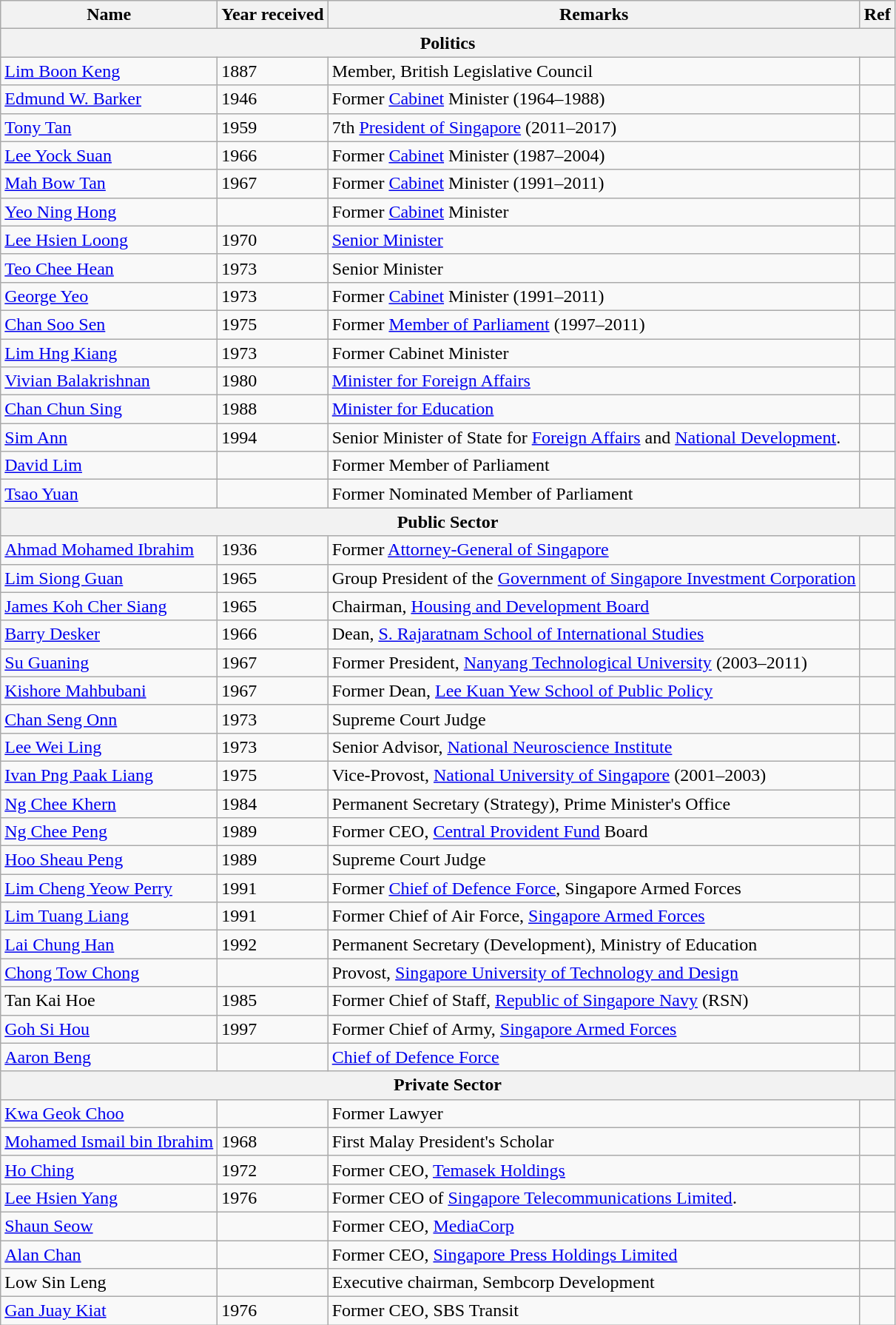<table class="wikitable">
<tr>
<th>Name</th>
<th>Year received</th>
<th>Remarks</th>
<th>Ref</th>
</tr>
<tr>
<th colspan="4" style="text-align:center">Politics</th>
</tr>
<tr>
<td><a href='#'>Lim Boon Keng</a></td>
<td>1887</td>
<td>Member, British Legislative Council</td>
<td></td>
</tr>
<tr>
<td><a href='#'>Edmund W. Barker</a></td>
<td>1946</td>
<td>Former <a href='#'>Cabinet</a> Minister (1964–1988)</td>
<td></td>
</tr>
<tr>
<td><a href='#'>Tony Tan</a></td>
<td>1959</td>
<td>7th <a href='#'>President of Singapore</a> (2011–2017)</td>
<td></td>
</tr>
<tr>
<td><a href='#'>Lee Yock Suan</a></td>
<td>1966</td>
<td>Former <a href='#'>Cabinet</a> Minister (1987–2004)</td>
<td></td>
</tr>
<tr>
<td><a href='#'>Mah Bow Tan</a></td>
<td>1967</td>
<td>Former <a href='#'>Cabinet</a> Minister (1991–2011)</td>
<td></td>
</tr>
<tr>
<td><a href='#'>Yeo Ning Hong</a></td>
<td></td>
<td>Former <a href='#'>Cabinet</a> Minister</td>
<td></td>
</tr>
<tr>
<td><a href='#'>Lee Hsien Loong</a></td>
<td>1970</td>
<td><a href='#'>Senior Minister</a></td>
<td></td>
</tr>
<tr>
<td><a href='#'>Teo Chee Hean</a></td>
<td>1973</td>
<td>Senior Minister</td>
<td></td>
</tr>
<tr>
<td><a href='#'>George Yeo</a></td>
<td>1973</td>
<td>Former <a href='#'>Cabinet</a> Minister (1991–2011)</td>
<td></td>
</tr>
<tr>
<td><a href='#'>Chan Soo Sen</a></td>
<td>1975</td>
<td>Former <a href='#'>Member of Parliament</a> (1997–2011)</td>
<td></td>
</tr>
<tr>
<td><a href='#'>Lim Hng Kiang</a></td>
<td>1973</td>
<td>Former Cabinet Minister</td>
<td></td>
</tr>
<tr>
<td><a href='#'>Vivian Balakrishnan</a></td>
<td>1980</td>
<td><a href='#'>Minister for Foreign Affairs</a></td>
<td></td>
</tr>
<tr>
<td><a href='#'>Chan Chun Sing</a></td>
<td>1988</td>
<td><a href='#'>Minister for Education</a></td>
<td></td>
</tr>
<tr>
<td><a href='#'>Sim Ann</a></td>
<td>1994</td>
<td>Senior Minister of State for <a href='#'>Foreign Affairs</a> and <a href='#'>National Development</a>.</td>
<td></td>
</tr>
<tr>
<td><a href='#'>David Lim</a></td>
<td></td>
<td>Former Member of Parliament</td>
<td></td>
</tr>
<tr>
<td><a href='#'>Tsao Yuan</a></td>
<td></td>
<td>Former Nominated Member of Parliament</td>
<td></td>
</tr>
<tr>
<th colspan="4" style="text-align:center">Public Sector</th>
</tr>
<tr>
<td><a href='#'>Ahmad Mohamed Ibrahim</a></td>
<td>1936</td>
<td>Former <a href='#'>Attorney-General of Singapore</a></td>
<td></td>
</tr>
<tr>
<td><a href='#'>Lim Siong Guan</a></td>
<td>1965</td>
<td>Group President of the <a href='#'>Government of Singapore Investment Corporation</a></td>
<td></td>
</tr>
<tr>
<td><a href='#'>James Koh Cher Siang</a></td>
<td>1965</td>
<td>Chairman, <a href='#'>Housing and Development Board</a></td>
<td></td>
</tr>
<tr>
<td><a href='#'>Barry Desker</a></td>
<td>1966</td>
<td>Dean, <a href='#'>S. Rajaratnam School of International Studies</a></td>
<td></td>
</tr>
<tr>
<td><a href='#'>Su Guaning</a></td>
<td>1967</td>
<td>Former President, <a href='#'>Nanyang Technological University</a> (2003–2011)</td>
<td></td>
</tr>
<tr>
<td><a href='#'>Kishore Mahbubani</a></td>
<td>1967</td>
<td>Former Dean, <a href='#'>Lee Kuan Yew School of Public Policy</a></td>
<td></td>
</tr>
<tr>
<td><a href='#'>Chan Seng Onn</a></td>
<td>1973</td>
<td>Supreme Court Judge</td>
<td></td>
</tr>
<tr>
<td><a href='#'>Lee Wei Ling</a></td>
<td>1973</td>
<td>Senior Advisor, <a href='#'>National Neuroscience Institute</a></td>
<td></td>
</tr>
<tr>
<td><a href='#'>Ivan Png Paak Liang</a></td>
<td>1975</td>
<td>Vice-Provost, <a href='#'>National University of Singapore</a> (2001–2003)</td>
<td></td>
</tr>
<tr>
<td><a href='#'>Ng Chee Khern</a></td>
<td>1984</td>
<td>Permanent Secretary (Strategy), Prime Minister's Office</td>
<td></td>
</tr>
<tr>
<td><a href='#'>Ng Chee Peng</a></td>
<td>1989</td>
<td>Former CEO, <a href='#'>Central Provident Fund</a> Board</td>
<td></td>
</tr>
<tr>
<td><a href='#'>Hoo Sheau Peng</a></td>
<td>1989</td>
<td>Supreme Court Judge</td>
<td></td>
</tr>
<tr>
<td><a href='#'>Lim Cheng Yeow Perry</a></td>
<td>1991</td>
<td>Former <a href='#'>Chief of Defence Force</a>, Singapore Armed Forces</td>
<td></td>
</tr>
<tr>
<td><a href='#'>Lim Tuang Liang</a></td>
<td>1991</td>
<td>Former Chief of Air Force, <a href='#'>Singapore Armed Forces</a></td>
<td></td>
</tr>
<tr>
<td><a href='#'>Lai Chung Han</a></td>
<td>1992</td>
<td>Permanent Secretary (Development), Ministry of Education</td>
<td></td>
</tr>
<tr>
<td><a href='#'>Chong Tow Chong</a></td>
<td></td>
<td>Provost, <a href='#'>Singapore University of Technology and Design</a></td>
<td></td>
</tr>
<tr>
<td>Tan Kai Hoe</td>
<td>1985</td>
<td>Former Chief of Staff, <a href='#'>Republic of Singapore Navy</a> (RSN)</td>
<td></td>
</tr>
<tr>
<td><a href='#'>Goh Si Hou</a></td>
<td>1997</td>
<td>Former Chief of Army, <a href='#'>Singapore Armed Forces</a></td>
<td></td>
</tr>
<tr>
<td><a href='#'>Aaron Beng</a></td>
<td></td>
<td><a href='#'>Chief of Defence Force</a></td>
<td></td>
</tr>
<tr>
<th colspan="4" style="text-align:center">Private Sector</th>
</tr>
<tr>
<td><a href='#'>Kwa Geok Choo</a></td>
<td></td>
<td>Former Lawyer</td>
<td></td>
</tr>
<tr>
<td><a href='#'>Mohamed Ismail bin Ibrahim</a></td>
<td>1968</td>
<td>First Malay President's Scholar</td>
<td></td>
</tr>
<tr>
<td><a href='#'>Ho Ching</a></td>
<td>1972</td>
<td>Former CEO, <a href='#'>Temasek Holdings</a></td>
<td></td>
</tr>
<tr>
<td><a href='#'>Lee Hsien Yang</a></td>
<td>1976</td>
<td>Former CEO of <a href='#'>Singapore Telecommunications Limited</a>.</td>
<td></td>
</tr>
<tr>
<td><a href='#'>Shaun Seow</a></td>
<td></td>
<td>Former CEO, <a href='#'>MediaCorp</a></td>
<td></td>
</tr>
<tr>
<td><a href='#'>Alan Chan</a></td>
<td></td>
<td>Former CEO, <a href='#'>Singapore Press Holdings Limited</a></td>
<td></td>
</tr>
<tr>
<td>Low Sin Leng</td>
<td></td>
<td>Executive chairman, Sembcorp Development</td>
<td></td>
</tr>
<tr>
<td><a href='#'>Gan Juay Kiat</a></td>
<td>1976</td>
<td>Former CEO, SBS Transit</td>
<td></td>
</tr>
</table>
